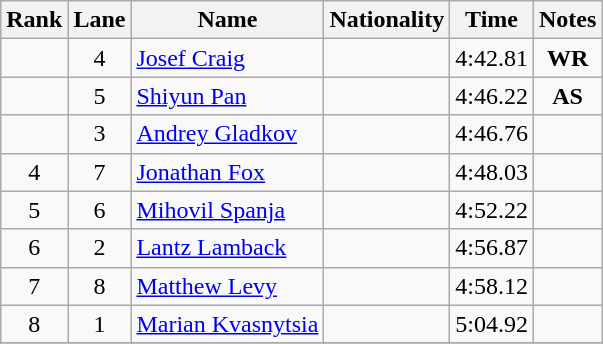<table class="wikitable">
<tr>
<th>Rank</th>
<th>Lane</th>
<th>Name</th>
<th>Nationality</th>
<th>Time</th>
<th>Notes</th>
</tr>
<tr>
<td align=center></td>
<td align=center>4</td>
<td><a href='#'>Josef Craig</a></td>
<td></td>
<td align=center>4:42.81</td>
<td align=center><strong>WR</strong></td>
</tr>
<tr>
<td align=center></td>
<td align=center>5</td>
<td><a href='#'>Shiyun Pan</a></td>
<td></td>
<td align=center>4:46.22</td>
<td align=center><strong>AS</strong></td>
</tr>
<tr>
<td align=center></td>
<td align=center>3</td>
<td><a href='#'>Andrey Gladkov</a></td>
<td></td>
<td align=center>4:46.76</td>
<td align=center></td>
</tr>
<tr>
<td align=center>4</td>
<td align=center>7</td>
<td><a href='#'>Jonathan Fox</a></td>
<td></td>
<td align=center>4:48.03</td>
<td align=center></td>
</tr>
<tr>
<td align=center>5</td>
<td align=center>6</td>
<td><a href='#'>Mihovil Spanja</a></td>
<td></td>
<td align=center>4:52.22</td>
<td align=center></td>
</tr>
<tr>
<td align=center>6</td>
<td align=center>2</td>
<td><a href='#'>Lantz Lamback</a></td>
<td></td>
<td align=center>4:56.87</td>
<td align=center></td>
</tr>
<tr>
<td align=center>7</td>
<td align=center>8</td>
<td><a href='#'>Matthew Levy</a></td>
<td></td>
<td align=center>4:58.12</td>
<td align=center></td>
</tr>
<tr>
<td align=center>8</td>
<td align=center>1</td>
<td><a href='#'>Marian Kvasnytsia</a></td>
<td></td>
<td align=center>5:04.92</td>
<td align=center></td>
</tr>
<tr>
</tr>
</table>
